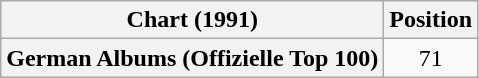<table class="wikitable plainrowheaders" style="text-align:center">
<tr>
<th scope="col">Chart (1991)</th>
<th scope="col">Position</th>
</tr>
<tr>
<th scope="row">German Albums (Offizielle Top 100)</th>
<td>71</td>
</tr>
</table>
